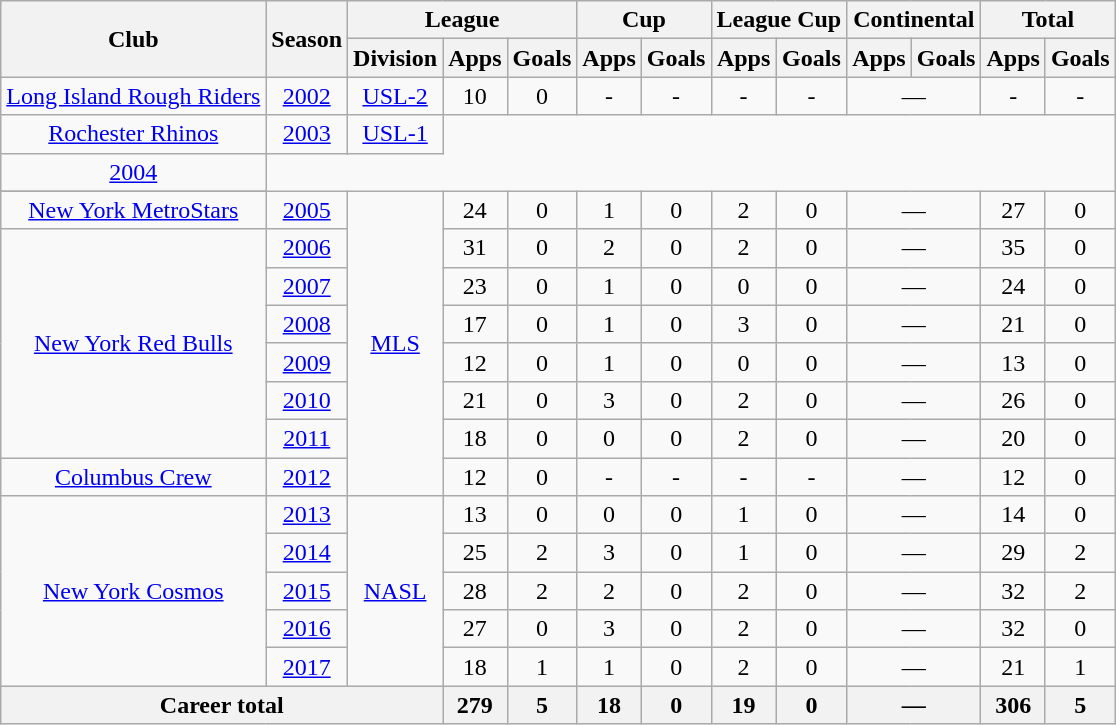<table class="wikitable" style="text-align: center;">
<tr>
<th rowspan="2">Club</th>
<th rowspan="2">Season</th>
<th colspan="3">League</th>
<th colspan="2">Cup</th>
<th colspan="2">League Cup</th>
<th colspan="2">Continental</th>
<th colspan="2">Total</th>
</tr>
<tr>
<th>Division</th>
<th>Apps</th>
<th>Goals</th>
<th>Apps</th>
<th>Goals</th>
<th>Apps</th>
<th>Goals</th>
<th>Apps</th>
<th>Goals</th>
<th>Apps</th>
<th>Goals</th>
</tr>
<tr>
<td rowspan="1"><a href='#'>Long Island Rough Riders</a></td>
<td><a href='#'>2002</a></td>
<td><a href='#'>USL-2</a></td>
<td>10</td>
<td>0</td>
<td>-</td>
<td>-</td>
<td>-</td>
<td>-</td>
<td colspan="2">—</td>
<td>-</td>
<td>-</td>
</tr>
<tr>
<td rowspan="2"><a href='#'>Rochester Rhinos</a></td>
<td><a href='#'>2003</a></td>
<td rowspan="2"><a href='#'>USL-1</a></td>
</tr>
<tr ||-||-||-||-||-||colspan="2"|—||-||->
</tr>
<tr>
<td><a href='#'>2004</a></td>
</tr>
<tr ||0||-||-||-||-||colspan="2"|—||-||->
</tr>
<tr>
<td rowspan="1"><a href='#'>New York MetroStars</a></td>
<td><a href='#'>2005</a></td>
<td rowspan="8"><a href='#'>MLS</a></td>
<td>24</td>
<td>0</td>
<td>1</td>
<td>0</td>
<td>2</td>
<td>0</td>
<td colspan="2">—</td>
<td>27</td>
<td>0</td>
</tr>
<tr>
<td rowspan="6"><a href='#'>New York Red Bulls</a></td>
<td><a href='#'>2006</a></td>
<td>31</td>
<td>0</td>
<td>2</td>
<td>0</td>
<td>2</td>
<td>0</td>
<td colspan="2">—</td>
<td>35</td>
<td>0</td>
</tr>
<tr>
<td><a href='#'>2007</a></td>
<td>23</td>
<td>0</td>
<td>1</td>
<td>0</td>
<td>0</td>
<td>0</td>
<td colspan="2">—</td>
<td>24</td>
<td>0</td>
</tr>
<tr>
<td><a href='#'>2008</a></td>
<td>17</td>
<td>0</td>
<td>1</td>
<td>0</td>
<td>3</td>
<td>0</td>
<td colspan="2">—</td>
<td>21</td>
<td>0</td>
</tr>
<tr>
<td><a href='#'>2009</a></td>
<td>12</td>
<td>0</td>
<td>1</td>
<td>0</td>
<td>0</td>
<td>0</td>
<td colspan="2">—</td>
<td>13</td>
<td>0</td>
</tr>
<tr>
<td><a href='#'>2010</a></td>
<td>21</td>
<td>0</td>
<td>3</td>
<td>0</td>
<td>2</td>
<td>0</td>
<td colspan="2">—</td>
<td>26</td>
<td>0</td>
</tr>
<tr>
<td><a href='#'>2011</a></td>
<td>18</td>
<td>0</td>
<td>0</td>
<td>0</td>
<td>2</td>
<td>0</td>
<td colspan="2">—</td>
<td>20</td>
<td>0</td>
</tr>
<tr>
<td rowspan="1"><a href='#'>Columbus Crew</a></td>
<td><a href='#'>2012</a></td>
<td>12</td>
<td>0</td>
<td>-</td>
<td>-</td>
<td>-</td>
<td>-</td>
<td colspan="2">—</td>
<td>12</td>
<td>0</td>
</tr>
<tr>
<td rowspan="5"><a href='#'>New York Cosmos</a></td>
<td><a href='#'>2013</a></td>
<td rowspan="5"><a href='#'>NASL</a></td>
<td>13</td>
<td>0</td>
<td>0</td>
<td>0</td>
<td>1</td>
<td>0</td>
<td colspan="2">—</td>
<td>14</td>
<td>0</td>
</tr>
<tr>
<td><a href='#'>2014</a></td>
<td>25</td>
<td>2</td>
<td>3</td>
<td>0</td>
<td>1</td>
<td>0</td>
<td colspan="2">—</td>
<td>29</td>
<td>2</td>
</tr>
<tr>
<td><a href='#'>2015</a></td>
<td>28</td>
<td>2</td>
<td>2</td>
<td>0</td>
<td>2</td>
<td>0</td>
<td colspan="2">—</td>
<td>32</td>
<td>2</td>
</tr>
<tr>
<td><a href='#'>2016</a></td>
<td>27</td>
<td>0</td>
<td>3</td>
<td>0</td>
<td>2</td>
<td>0</td>
<td colspan="2">—</td>
<td>32</td>
<td>0</td>
</tr>
<tr>
<td><a href='#'>2017</a></td>
<td>18</td>
<td>1</td>
<td>1</td>
<td>0</td>
<td>2</td>
<td>0</td>
<td colspan="2">—</td>
<td>21</td>
<td>1</td>
</tr>
<tr>
<th colspan="3">Career total</th>
<th>279</th>
<th>5</th>
<th>18</th>
<th>0</th>
<th>19</th>
<th>0</th>
<th colspan="2">—</th>
<th>306</th>
<th>5</th>
</tr>
</table>
